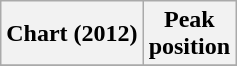<table class="wikitable plainrowheaders sortable" style="text-align:center;">
<tr>
<th scope="col">Chart (2012)</th>
<th scope="col">Peak<br>position</th>
</tr>
<tr>
</tr>
</table>
